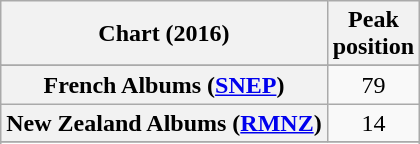<table class="wikitable sortable plainrowheaders" style="text-align:center">
<tr>
<th scope="col">Chart (2016)</th>
<th scope="col">Peak<br> position</th>
</tr>
<tr>
</tr>
<tr>
</tr>
<tr>
</tr>
<tr>
</tr>
<tr>
</tr>
<tr>
<th scope="row">French Albums (<a href='#'>SNEP</a>)</th>
<td>79</td>
</tr>
<tr>
<th scope="row">New Zealand Albums (<a href='#'>RMNZ</a>)</th>
<td>14</td>
</tr>
<tr>
</tr>
<tr>
</tr>
<tr>
</tr>
<tr>
</tr>
</table>
